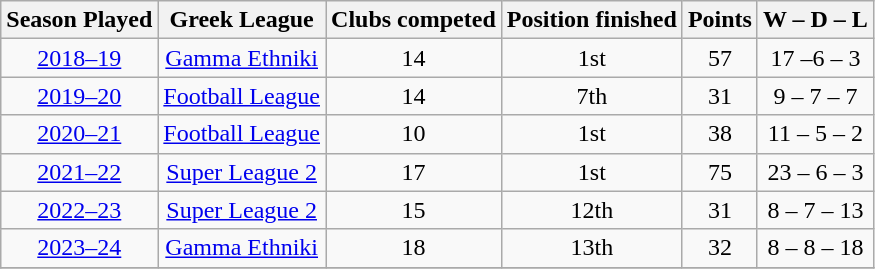<table class="wikitable">
<tr>
<th>Season Played</th>
<th>Greek League</th>
<th>Clubs competed</th>
<th>Position finished</th>
<th>Points</th>
<th>W – D – L</th>
</tr>
<tr>
<td align="center"><a href='#'>2018–19</a></td>
<td align="center"><a href='#'>Gamma Ethniki</a></td>
<td align="center">14</td>
<td align="center">1st</td>
<td align="center">57</td>
<td align="center">17 –6 – 3</td>
</tr>
<tr>
<td align="center"><a href='#'>2019–20</a></td>
<td align="center"><a href='#'>Football League</a></td>
<td align="center">14</td>
<td align="center">7th</td>
<td align="center">31</td>
<td align="center">9 – 7 – 7</td>
</tr>
<tr>
<td align="center"><a href='#'>2020–21</a></td>
<td align="center"><a href='#'>Football League</a></td>
<td align="center">10</td>
<td align="center">1st</td>
<td align="center">38</td>
<td align="center">11 – 5 – 2</td>
</tr>
<tr>
<td align="center"><a href='#'>2021–22</a></td>
<td align="center"><a href='#'>Super League 2</a></td>
<td align="center">17</td>
<td align="center">1st</td>
<td align="center">75</td>
<td align="center">23 – 6 – 3</td>
</tr>
<tr>
<td align="center"><a href='#'>2022–23</a></td>
<td align="center"><a href='#'>Super League 2</a></td>
<td align="center">15</td>
<td align="center">12th</td>
<td align="center">31</td>
<td align="center">8 – 7 – 13</td>
</tr>
<tr>
<td align="center"><a href='#'>2023–24</a></td>
<td align="center"><a href='#'>Gamma Ethniki</a></td>
<td align="center">18</td>
<td align="center">13th</td>
<td align="center">32</td>
<td align="center">8 – 8 – 18</td>
</tr>
<tr>
</tr>
</table>
